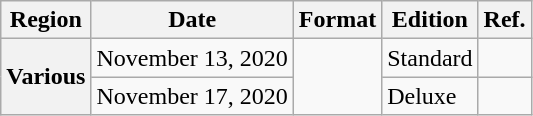<table class="wikitable plainrowheaders">
<tr>
<th scope="col">Region</th>
<th scope="col">Date</th>
<th scope="col">Format</th>
<th scope="col">Edition</th>
<th scope="col">Ref.</th>
</tr>
<tr>
<th rowspan="2" scope="row">Various</th>
<td>November 13, 2020</td>
<td rowspan="2"></td>
<td>Standard</td>
<td></td>
</tr>
<tr>
<td>November 17, 2020</td>
<td>Deluxe</td>
<td></td>
</tr>
</table>
